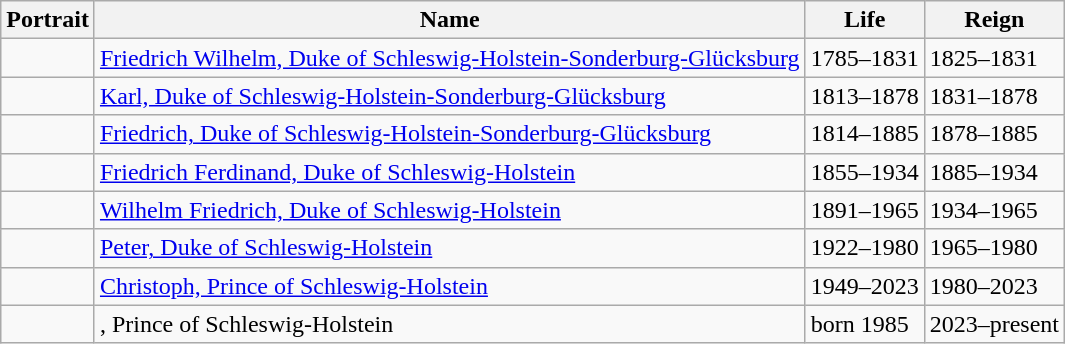<table class="wikitable">
<tr>
<th>Portrait</th>
<th>Name</th>
<th>Life</th>
<th>Reign</th>
</tr>
<tr>
<td></td>
<td><a href='#'>Friedrich Wilhelm, Duke of Schleswig-Holstein-Sonderburg-Glücksburg</a></td>
<td>1785–1831</td>
<td>1825–1831</td>
</tr>
<tr>
<td></td>
<td><a href='#'>Karl, Duke of Schleswig-Holstein-Sonderburg-Glücksburg</a></td>
<td>1813–1878</td>
<td>1831–1878</td>
</tr>
<tr>
<td></td>
<td><a href='#'>Friedrich, Duke of Schleswig-Holstein-Sonderburg-Glücksburg</a></td>
<td>1814–1885</td>
<td>1878–1885</td>
</tr>
<tr>
<td></td>
<td><a href='#'>Friedrich Ferdinand, Duke of Schleswig-Holstein</a></td>
<td>1855–1934</td>
<td>1885–1934</td>
</tr>
<tr>
<td></td>
<td><a href='#'>Wilhelm Friedrich, Duke of Schleswig-Holstein</a></td>
<td>1891–1965</td>
<td>1934–1965</td>
</tr>
<tr>
<td></td>
<td><a href='#'>Peter, Duke of Schleswig-Holstein</a></td>
<td>1922–1980</td>
<td>1965–1980</td>
</tr>
<tr>
<td></td>
<td><a href='#'>Christoph, Prince of Schleswig-Holstein</a></td>
<td>1949–2023</td>
<td>1980–2023</td>
</tr>
<tr>
<td></td>
<td>, Prince of Schleswig-Holstein</td>
<td>born 1985</td>
<td>2023–present</td>
</tr>
</table>
